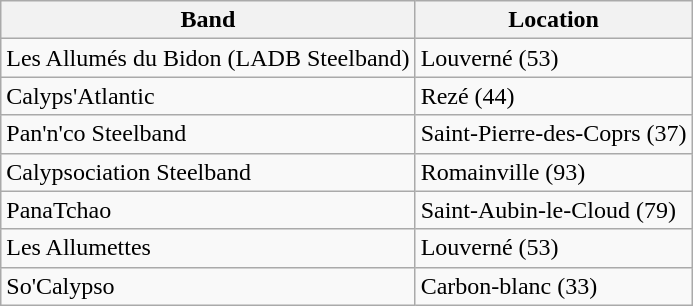<table class="wikitable">
<tr>
<th>Band</th>
<th>Location</th>
</tr>
<tr>
<td>Les Allumés du Bidon (LADB Steelband)</td>
<td>Louverné (53)</td>
</tr>
<tr>
<td>Calyps'Atlantic</td>
<td>Rezé (44)</td>
</tr>
<tr>
<td>Pan'n'co Steelband</td>
<td>Saint-Pierre-des-Coprs (37)</td>
</tr>
<tr>
<td>Calypsociation Steelband</td>
<td>Romainville (93)</td>
</tr>
<tr>
<td>PanaTchao</td>
<td>Saint-Aubin-le-Cloud (79)</td>
</tr>
<tr>
<td>Les Allumettes</td>
<td>Louverné (53)</td>
</tr>
<tr>
<td>So'Calypso</td>
<td>Carbon-blanc (33)</td>
</tr>
</table>
